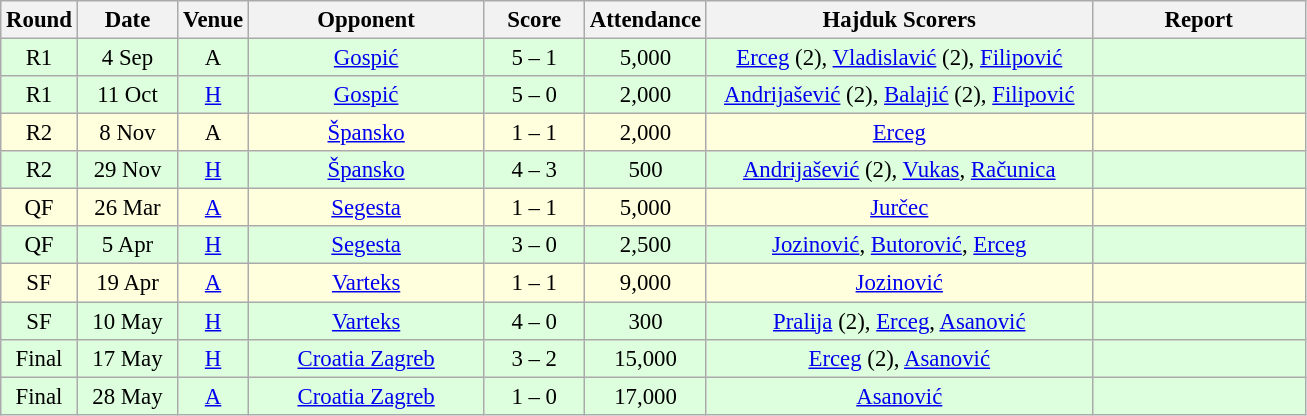<table class="wikitable sortable" style="text-align: center; font-size:95%;">
<tr>
<th width="30">Round</th>
<th width="60">Date</th>
<th width="20">Venue</th>
<th width="150">Opponent</th>
<th width="60">Score</th>
<th width="40">Attendance</th>
<th width="250">Hajduk Scorers</th>
<th width="135" class="unsortable">Report</th>
</tr>
<tr bgcolor="#ddffdd">
<td>R1</td>
<td>4 Sep</td>
<td>A</td>
<td><a href='#'>Gospić</a></td>
<td>5 – 1</td>
<td>5,000</td>
<td><a href='#'>Erceg</a> (2), <a href='#'>Vladislavić</a> (2), <a href='#'>Filipović</a></td>
<td></td>
</tr>
<tr bgcolor="#ddffdd">
<td>R1</td>
<td>11 Oct</td>
<td><a href='#'>H</a></td>
<td><a href='#'>Gospić</a></td>
<td>5 – 0</td>
<td>2,000</td>
<td><a href='#'>Andrijašević</a> (2), <a href='#'>Balajić</a> (2), <a href='#'>Filipović</a></td>
<td></td>
</tr>
<tr bgcolor="#ffffdd">
<td>R2</td>
<td>8 Nov</td>
<td>A</td>
<td><a href='#'>Špansko</a></td>
<td>1 – 1</td>
<td>2,000</td>
<td><a href='#'>Erceg</a></td>
<td></td>
</tr>
<tr bgcolor="#ddffdd">
<td>R2</td>
<td>29 Nov</td>
<td><a href='#'>H</a></td>
<td><a href='#'>Špansko</a></td>
<td>4 – 3</td>
<td>500</td>
<td><a href='#'>Andrijašević</a> (2), <a href='#'>Vukas</a>, <a href='#'>Računica</a></td>
<td></td>
</tr>
<tr bgcolor="#ffffdd">
<td>QF</td>
<td>26 Mar</td>
<td><a href='#'>A</a></td>
<td><a href='#'>Segesta</a></td>
<td>1 – 1</td>
<td>5,000</td>
<td><a href='#'>Jurčec</a></td>
<td></td>
</tr>
<tr bgcolor="#ddffdd">
<td>QF</td>
<td>5 Apr</td>
<td><a href='#'>H</a></td>
<td><a href='#'>Segesta</a></td>
<td>3 – 0</td>
<td>2,500</td>
<td><a href='#'>Jozinović</a>, <a href='#'>Butorović</a>, <a href='#'>Erceg</a></td>
<td></td>
</tr>
<tr bgcolor="#ffffdd">
<td>SF</td>
<td>19 Apr</td>
<td><a href='#'>A</a></td>
<td><a href='#'>Varteks</a></td>
<td>1 – 1</td>
<td>9,000</td>
<td><a href='#'>Jozinović</a></td>
<td></td>
</tr>
<tr bgcolor="#ddffdd">
<td>SF</td>
<td>10 May</td>
<td><a href='#'>H</a></td>
<td><a href='#'>Varteks</a></td>
<td>4 – 0</td>
<td>300</td>
<td><a href='#'>Pralija</a> (2), <a href='#'>Erceg</a>, <a href='#'>Asanović</a></td>
<td></td>
</tr>
<tr bgcolor="#ddffdd">
<td>Final</td>
<td>17 May</td>
<td><a href='#'>H</a></td>
<td><a href='#'>Croatia Zagreb</a></td>
<td>3 – 2</td>
<td>15,000</td>
<td><a href='#'>Erceg</a> (2), <a href='#'>Asanović</a></td>
<td></td>
</tr>
<tr bgcolor="#ddffdd">
<td>Final</td>
<td>28 May</td>
<td><a href='#'>A</a></td>
<td><a href='#'>Croatia Zagreb</a></td>
<td>1 – 0</td>
<td>17,000</td>
<td><a href='#'>Asanović</a></td>
<td></td>
</tr>
</table>
